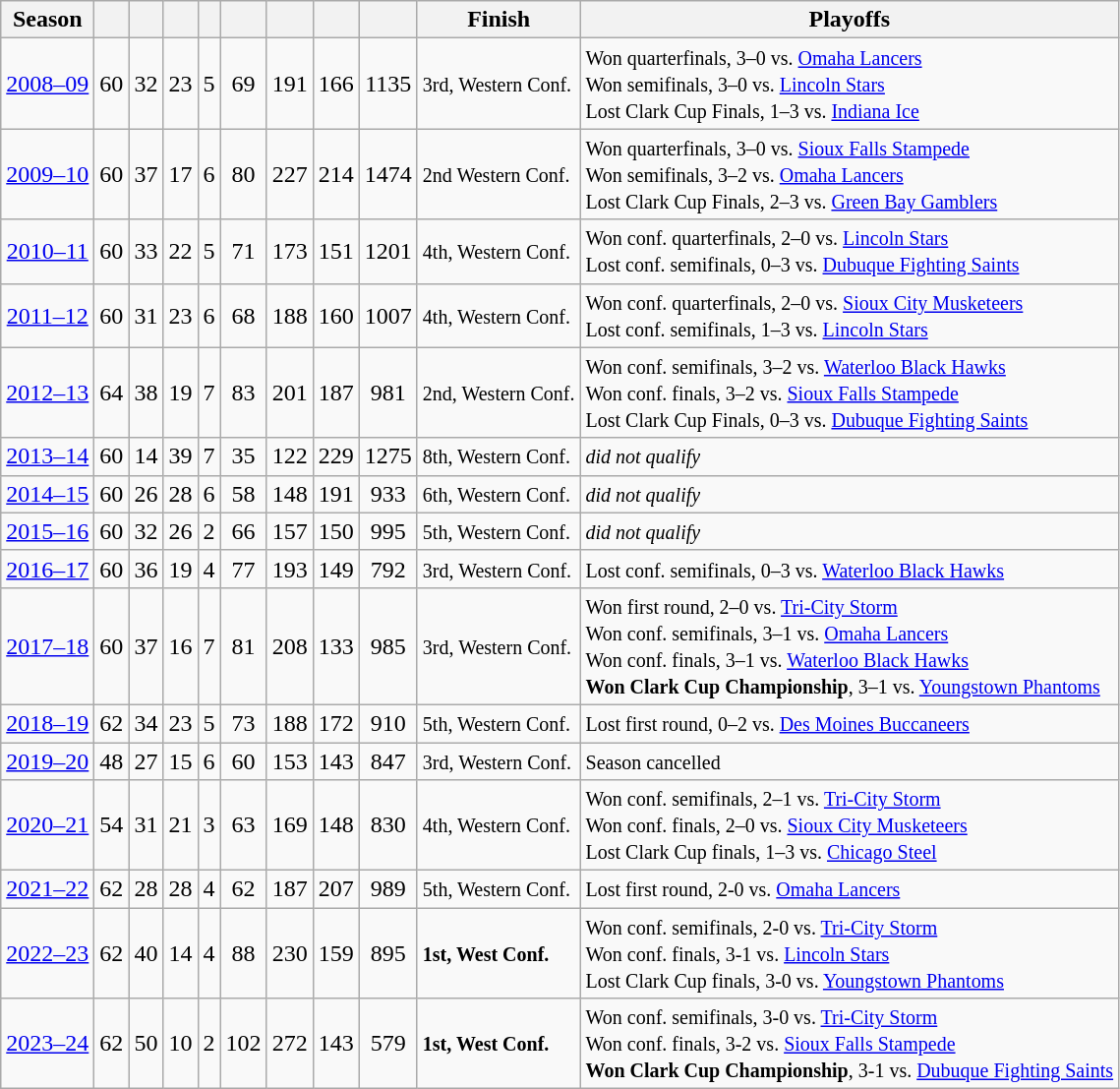<table class="wikitable" style="text-align:center">
<tr>
<th>Season</th>
<th></th>
<th></th>
<th></th>
<th></th>
<th></th>
<th></th>
<th></th>
<th></th>
<th>Finish</th>
<th>Playoffs</th>
</tr>
<tr>
<td><a href='#'>2008–09</a></td>
<td>60</td>
<td>32</td>
<td>23</td>
<td>5</td>
<td>69</td>
<td>191</td>
<td>166</td>
<td>1135</td>
<td align=left><small>3rd, Western Conf.</small></td>
<td align=left><small>Won quarterfinals, 3–0 vs. <a href='#'>Omaha Lancers</a><br>Won semifinals, 3–0 vs. <a href='#'>Lincoln Stars</a><br>Lost Clark Cup Finals, 1–3 vs. <a href='#'>Indiana Ice</a></small></td>
</tr>
<tr>
<td><a href='#'>2009–10</a></td>
<td>60</td>
<td>37</td>
<td>17</td>
<td>6</td>
<td>80</td>
<td>227</td>
<td>214</td>
<td>1474</td>
<td align=left><small>2nd Western Conf.</small></td>
<td align=left><small>Won quarterfinals, 3–0 vs. <a href='#'>Sioux Falls Stampede</a><br>Won semifinals, 3–2 vs. <a href='#'>Omaha Lancers</a><br>Lost Clark Cup Finals, 2–3 vs. <a href='#'>Green Bay Gamblers</a></small></td>
</tr>
<tr>
<td><a href='#'>2010–11</a></td>
<td>60</td>
<td>33</td>
<td>22</td>
<td>5</td>
<td>71</td>
<td>173</td>
<td>151</td>
<td>1201</td>
<td align=left><small>4th, Western Conf.</small></td>
<td align=left><small>Won conf. quarterfinals, 2–0 vs. <a href='#'>Lincoln Stars</a><br>Lost conf. semifinals, 0–3 vs. <a href='#'>Dubuque Fighting Saints</a></small></td>
</tr>
<tr>
<td><a href='#'>2011–12</a></td>
<td>60</td>
<td>31</td>
<td>23</td>
<td>6</td>
<td>68</td>
<td>188</td>
<td>160</td>
<td>1007</td>
<td align=left><small>4th, Western Conf.</small></td>
<td align=left><small>Won conf. quarterfinals, 2–0 vs. <a href='#'>Sioux City Musketeers</a><br>Lost conf. semifinals, 1–3 vs. <a href='#'>Lincoln Stars</a></small></td>
</tr>
<tr>
<td><a href='#'>2012–13</a></td>
<td>64</td>
<td>38</td>
<td>19</td>
<td>7</td>
<td>83</td>
<td>201</td>
<td>187</td>
<td>981</td>
<td align=left><small>2nd, Western Conf.</small></td>
<td align=left><small>Won conf. semifinals, 3–2 vs. <a href='#'>Waterloo Black Hawks</a><br>Won conf. finals, 3–2 vs. <a href='#'>Sioux Falls Stampede</a><br>Lost Clark Cup Finals, 0–3 vs. <a href='#'>Dubuque Fighting Saints</a></small></td>
</tr>
<tr>
<td><a href='#'>2013–14</a></td>
<td>60</td>
<td>14</td>
<td>39</td>
<td>7</td>
<td>35</td>
<td>122</td>
<td>229</td>
<td>1275</td>
<td align=left><small>8th, Western Conf.</small></td>
<td align=left><small><em>did not qualify</em></small></td>
</tr>
<tr>
<td><a href='#'>2014–15</a></td>
<td>60</td>
<td>26</td>
<td>28</td>
<td>6</td>
<td>58</td>
<td>148</td>
<td>191</td>
<td>933</td>
<td align=left><small>6th, Western Conf.</small></td>
<td align=left><small><em>did not qualify</em></small></td>
</tr>
<tr>
<td><a href='#'>2015–16</a></td>
<td>60</td>
<td>32</td>
<td>26</td>
<td>2</td>
<td>66</td>
<td>157</td>
<td>150</td>
<td>995</td>
<td align=left><small>5th, Western Conf.</small></td>
<td align=left><small><em>did not qualify</em></small></td>
</tr>
<tr>
<td><a href='#'>2016–17</a></td>
<td>60</td>
<td>36</td>
<td>19</td>
<td>4</td>
<td>77</td>
<td>193</td>
<td>149</td>
<td>792</td>
<td align=left><small>3rd, Western Conf.</small></td>
<td align=left><small>Lost conf. semifinals, 0–3 vs. <a href='#'>Waterloo Black Hawks</a></small></td>
</tr>
<tr>
<td><a href='#'>2017–18</a></td>
<td>60</td>
<td>37</td>
<td>16</td>
<td>7</td>
<td>81</td>
<td>208</td>
<td>133</td>
<td>985</td>
<td align=left><small>3rd, Western Conf.</small></td>
<td align=left><small>Won first round, 2–0 vs. <a href='#'>Tri-City Storm</a><br>Won conf. semifinals, 3–1 vs. <a href='#'>Omaha Lancers</a><br>Won conf. finals, 3–1 vs. <a href='#'>Waterloo Black Hawks</a><br><strong>Won Clark Cup Championship</strong>, 3–1 vs. <a href='#'>Youngstown Phantoms</a></small></td>
</tr>
<tr>
<td><a href='#'>2018–19</a></td>
<td>62</td>
<td>34</td>
<td>23</td>
<td>5</td>
<td>73</td>
<td>188</td>
<td>172</td>
<td>910</td>
<td align=left><small>5th, Western Conf.</small></td>
<td align=left><small>Lost first round, 0–2 vs. <a href='#'>Des Moines Buccaneers</a></small></td>
</tr>
<tr>
<td><a href='#'>2019–20</a></td>
<td>48</td>
<td>27</td>
<td>15</td>
<td>6</td>
<td>60</td>
<td>153</td>
<td>143</td>
<td>847</td>
<td align=left><small>3rd, Western Conf.</small></td>
<td align=left><small>Season cancelled</small></td>
</tr>
<tr>
<td><a href='#'>2020–21</a></td>
<td>54</td>
<td>31</td>
<td>21</td>
<td>3</td>
<td>63</td>
<td>169</td>
<td>148</td>
<td>830</td>
<td align=left><small>4th, Western Conf.</small></td>
<td align=left><small>Won conf. semifinals, 2–1 vs. <a href='#'>Tri-City Storm</a><br>Won conf. finals, 2–0 vs. <a href='#'>Sioux City Musketeers</a><br>Lost Clark Cup finals, 1–3 vs. <a href='#'>Chicago Steel</a></small></td>
</tr>
<tr>
<td><a href='#'>2021–22</a></td>
<td>62</td>
<td>28</td>
<td>28</td>
<td>4</td>
<td>62</td>
<td>187</td>
<td>207</td>
<td>989</td>
<td align=left><small>5th, Western Conf.</small></td>
<td align=left><small>Lost first round, 2-0 vs. <a href='#'>Omaha Lancers</a></small></td>
</tr>
<tr>
<td><a href='#'>2022–23</a></td>
<td>62</td>
<td>40</td>
<td>14</td>
<td>4</td>
<td>88</td>
<td>230</td>
<td>159</td>
<td>895</td>
<td align=left><small><strong>1st, West Conf.</strong></small></td>
<td align=left><small>Won conf. semifinals, 2-0 vs. <a href='#'>Tri-City Storm</a><br>Won conf. finals, 3-1 vs. <a href='#'>Lincoln Stars</a><br>Lost Clark Cup finals, 3-0 vs. <a href='#'>Youngstown Phantoms</a></small></td>
</tr>
<tr>
<td><a href='#'>2023–24</a></td>
<td>62</td>
<td>50</td>
<td>10</td>
<td>2</td>
<td>102</td>
<td>272</td>
<td>143</td>
<td>579</td>
<td align=left><small><strong>1st, West Conf.</strong></small></td>
<td align=left><small>Won conf. semifinals, 3-0 vs. <a href='#'>Tri-City Storm</a><br>Won conf. finals, 3-2 vs. <a href='#'>Sioux Falls Stampede</a><br><strong>Won Clark Cup Championship</strong>, 3-1 vs. <a href='#'>Dubuque Fighting Saints</a></small></td>
</tr>
</table>
